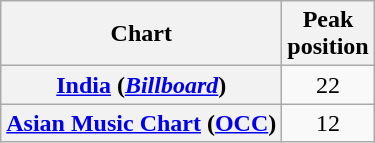<table class="wikitable plainrowheaders sortable" style="text-align:center;">
<tr>
<th class="unsortable">Chart</th>
<th class="unsortable">Peak<br>position</th>
</tr>
<tr>
<th scope="row"><a href='#'>India</a> (<em><a href='#'>Billboard</a></em>)<br></th>
<td>22</td>
</tr>
<tr>
<th scope="row"><a href='#'>Asian Music Chart</a> (<a href='#'>OCC</a>)</th>
<td>12</td>
</tr>
</table>
